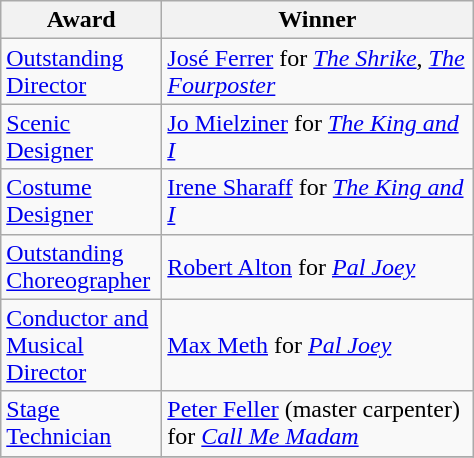<table class="wikitable">
<tr>
<th width="100"><strong>Award</strong></th>
<th width="200"><strong>Winner</strong></th>
</tr>
<tr>
<td><a href='#'>Outstanding Director</a></td>
<td><a href='#'>José Ferrer</a> for <em><a href='#'>The Shrike</a></em>, <em><a href='#'>The Fourposter</a></em></td>
</tr>
<tr>
<td><a href='#'>Scenic Designer</a></td>
<td><a href='#'>Jo Mielziner</a> for <em><a href='#'>The King and I</a></em></td>
</tr>
<tr>
<td><a href='#'>Costume Designer</a></td>
<td><a href='#'>Irene Sharaff</a> for <em><a href='#'>The King and I</a></em></td>
</tr>
<tr>
<td><a href='#'>Outstanding Choreographer</a></td>
<td><a href='#'>Robert Alton</a> for <em><a href='#'>Pal Joey</a></em></td>
</tr>
<tr>
<td><a href='#'>Conductor and Musical Director</a></td>
<td><a href='#'>Max Meth</a> for <em><a href='#'>Pal Joey</a></em></td>
</tr>
<tr>
<td><a href='#'>Stage Technician</a></td>
<td><a href='#'>Peter Feller</a> (master carpenter) for <em><a href='#'>Call Me Madam</a></em></td>
</tr>
<tr>
</tr>
</table>
